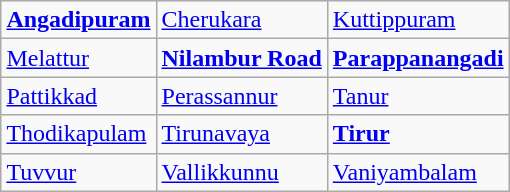<table class="wikitable" style="margin:1em auto;">
<tr>
<td><strong><a href='#'>Angadipuram</a></strong></td>
<td><a href='#'>Cherukara</a></td>
<td><a href='#'>Kuttippuram</a></td>
</tr>
<tr>
<td><a href='#'>Melattur</a></td>
<td><strong><a href='#'>Nilambur Road</a></strong></td>
<td><strong><a href='#'>Parappanangadi</a></strong></td>
</tr>
<tr>
<td><a href='#'>Pattikkad</a></td>
<td><a href='#'>Perassannur</a></td>
<td><a href='#'>Tanur</a></td>
</tr>
<tr>
<td><a href='#'>Thodikapulam</a></td>
<td><a href='#'>Tirunavaya</a></td>
<td><strong><a href='#'>Tirur</a></strong></td>
</tr>
<tr>
<td><a href='#'>Tuvvur</a></td>
<td><a href='#'>Vallikkunnu</a></td>
<td><a href='#'>Vaniyambalam</a></td>
</tr>
</table>
